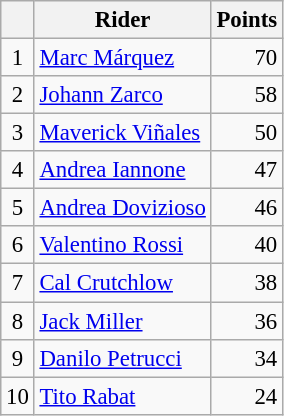<table class="wikitable" style="font-size: 95%;">
<tr>
<th></th>
<th>Rider</th>
<th>Points</th>
</tr>
<tr>
<td align=center>1</td>
<td> <a href='#'>Marc Márquez</a></td>
<td align=right>70</td>
</tr>
<tr>
<td align=center>2</td>
<td> <a href='#'>Johann Zarco</a></td>
<td align=right>58</td>
</tr>
<tr>
<td align=center>3</td>
<td> <a href='#'>Maverick Viñales</a></td>
<td align=right>50</td>
</tr>
<tr>
<td align=center>4</td>
<td> <a href='#'>Andrea Iannone</a></td>
<td align=right>47</td>
</tr>
<tr>
<td align=center>5</td>
<td> <a href='#'>Andrea Dovizioso</a></td>
<td align=right>46</td>
</tr>
<tr>
<td align=center>6</td>
<td> <a href='#'>Valentino Rossi</a></td>
<td align=right>40</td>
</tr>
<tr>
<td align=center>7</td>
<td> <a href='#'>Cal Crutchlow</a></td>
<td align=right>38</td>
</tr>
<tr>
<td align=center>8</td>
<td> <a href='#'>Jack Miller</a></td>
<td align=right>36</td>
</tr>
<tr>
<td align=center>9</td>
<td> <a href='#'>Danilo Petrucci</a></td>
<td align=right>34</td>
</tr>
<tr>
<td align=center>10</td>
<td> <a href='#'>Tito Rabat</a></td>
<td align=right>24</td>
</tr>
</table>
